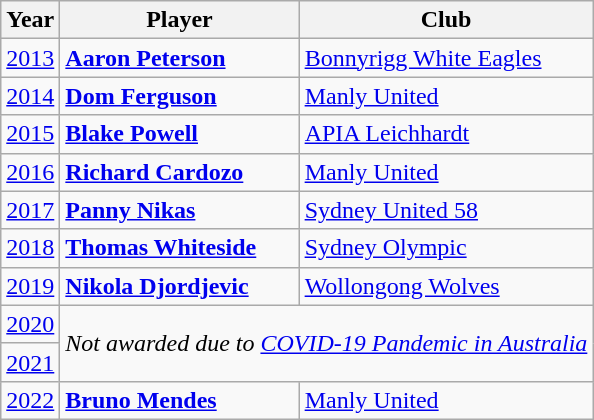<table class="wikitable">
<tr>
<th>Year</th>
<th>Player</th>
<th>Club</th>
</tr>
<tr>
<td><a href='#'>2013</a></td>
<td><strong><a href='#'>Aaron Peterson</a></strong></td>
<td><a href='#'>Bonnyrigg White Eagles</a></td>
</tr>
<tr>
<td><a href='#'>2014</a></td>
<td><strong><a href='#'>Dom Ferguson</a></strong></td>
<td><a href='#'>Manly United</a></td>
</tr>
<tr>
<td><a href='#'>2015</a></td>
<td><strong><a href='#'>Blake Powell</a></strong></td>
<td><a href='#'>APIA Leichhardt</a></td>
</tr>
<tr>
<td><a href='#'>2016</a></td>
<td><strong><a href='#'>Richard Cardozo</a></strong></td>
<td><a href='#'>Manly United</a></td>
</tr>
<tr>
<td><a href='#'>2017</a></td>
<td><strong><a href='#'>Panny Nikas</a></strong></td>
<td><a href='#'>Sydney United 58</a></td>
</tr>
<tr>
<td><a href='#'>2018</a></td>
<td><strong><a href='#'>Thomas Whiteside</a></strong></td>
<td><a href='#'>Sydney Olympic</a></td>
</tr>
<tr>
<td><a href='#'>2019</a></td>
<td><strong><a href='#'>Nikola Djordjevic</a></strong></td>
<td><a href='#'>Wollongong Wolves</a></td>
</tr>
<tr>
<td><a href='#'>2020</a></td>
<td rowspan=2 colspan=2><em>Not awarded due to <a href='#'>COVID-19 Pandemic in Australia</a></em></td>
</tr>
<tr>
<td><a href='#'>2021</a></td>
</tr>
<tr>
<td><a href='#'>2022</a></td>
<td><strong><a href='#'>Bruno Mendes</a></strong></td>
<td><a href='#'>Manly United</a></td>
</tr>
</table>
